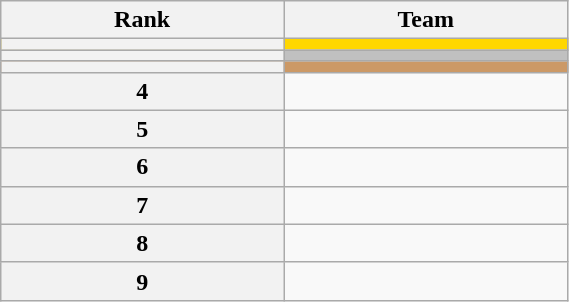<table class="wikitable unsortable" style="text-align:left; width:30%">
<tr>
<th scope="col">Rank</th>
<th scope="col">Team</th>
</tr>
<tr bgcolor="gold">
<th scope="row"></th>
<td></td>
</tr>
<tr bgcolor="silver">
<th scope="row"></th>
<td></td>
</tr>
<tr bgcolor="cc9966">
<th scope="row"></th>
<td></td>
</tr>
<tr>
<th scope="row">4</th>
<td></td>
</tr>
<tr>
<th scope="row">5</th>
<td></td>
</tr>
<tr>
<th scope="row">6</th>
<td></td>
</tr>
<tr>
<th scope="row">7</th>
<td></td>
</tr>
<tr>
<th scope="row">8</th>
<td></td>
</tr>
<tr>
<th scope="row">9</th>
<td></td>
</tr>
</table>
